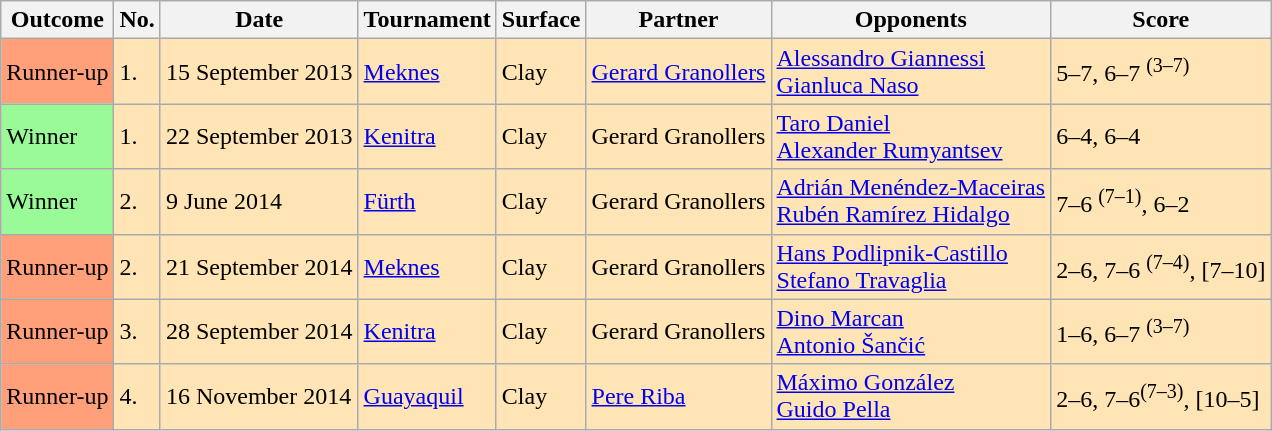<table class=wikitable>
<tr>
<th>Outcome</th>
<th>No.</th>
<th>Date</th>
<th>Tournament</th>
<th>Surface</th>
<th>Partner</th>
<th>Opponents</th>
<th>Score</th>
</tr>
<tr bgcolor=moccasin>
<td style="background:#FFA07A">Runner-up</td>
<td>1.</td>
<td>15 September 2013</td>
<td><a href='#'>Meknes</a></td>
<td>Clay</td>
<td> <a href='#'>Gerard Granollers</a></td>
<td> <a href='#'>Alessandro Giannessi</a><br> <a href='#'>Gianluca Naso</a></td>
<td>5–7, 6–7 <sup>(3–7)</sup></td>
</tr>
<tr bgcolor=moccasin>
<td style="background:#98FB98">Winner</td>
<td>1.</td>
<td>22 September 2013</td>
<td><a href='#'>Kenitra</a></td>
<td>Clay</td>
<td> Gerard Granollers</td>
<td> <a href='#'>Taro Daniel</a><br> <a href='#'>Alexander Rumyantsev</a></td>
<td>6–4, 6–4</td>
</tr>
<tr bgcolor=moccasin>
<td style="background:#98FB98">Winner</td>
<td>2.</td>
<td>9 June 2014</td>
<td><a href='#'>Fürth</a></td>
<td>Clay</td>
<td> Gerard Granollers</td>
<td> <a href='#'>Adrián Menéndez-Maceiras</a><br> <a href='#'>Rubén Ramírez Hidalgo</a></td>
<td>7–6 <sup>(7–1)</sup>, 6–2</td>
</tr>
<tr bgcolor=moccasin>
<td style="background:#FFA07A">Runner-up</td>
<td>2.</td>
<td>21 September 2014</td>
<td><a href='#'>Meknes</a></td>
<td>Clay</td>
<td> Gerard Granollers</td>
<td> <a href='#'>Hans Podlipnik-Castillo</a><br> <a href='#'>Stefano Travaglia</a></td>
<td>2–6, 7–6 <sup>(7–4)</sup>, [7–10]</td>
</tr>
<tr bgcolor=moccasin>
<td style="background:#FFA07A">Runner-up</td>
<td>3.</td>
<td>28 September 2014</td>
<td><a href='#'>Kenitra</a></td>
<td>Clay</td>
<td> Gerard Granollers</td>
<td> <a href='#'>Dino Marcan</a><br> <a href='#'>Antonio Šančić</a></td>
<td>1–6, 6–7 <sup>(3–7)</sup></td>
</tr>
<tr bgcolor=moccasin>
<td style="background:#FFA07A">Runner-up</td>
<td>4.</td>
<td>16 November 2014</td>
<td><a href='#'>Guayaquil</a></td>
<td>Clay</td>
<td> <a href='#'>Pere Riba</a></td>
<td> <a href='#'>Máximo González</a><br> <a href='#'>Guido Pella</a></td>
<td>2–6, 7–6<sup>(7–3)</sup>, [10–5]</td>
</tr>
</table>
